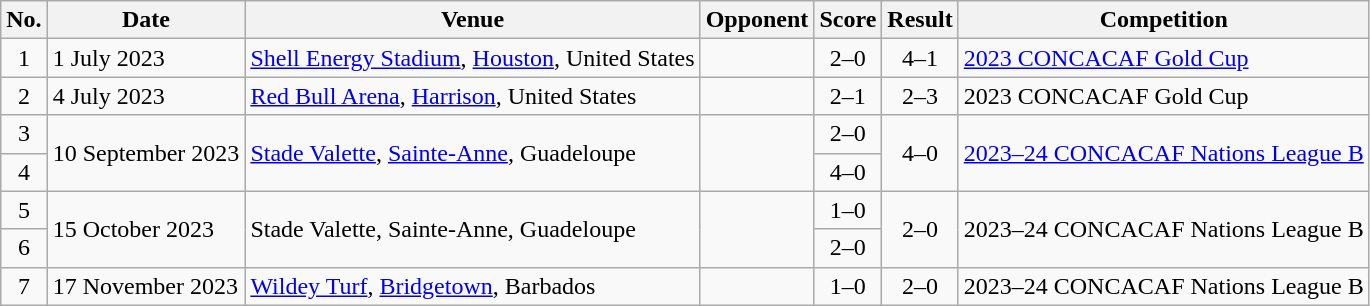<table class="wikitable sortable">
<tr>
<th>No.</th>
<th>Date</th>
<th>Venue</th>
<th>Opponent</th>
<th>Score</th>
<th>Result</th>
<th>Competition</th>
</tr>
<tr>
<td align=center>1</td>
<td>1 July 2023</td>
<td><a href='#'>Shell Energy Stadium</a>, <a href='#'>Houston</a>, United States</td>
<td></td>
<td align=center>2–0</td>
<td align=center>4–1</td>
<td><a href='#'>2023 CONCACAF Gold Cup</a></td>
</tr>
<tr>
<td align=center>2</td>
<td>4 July 2023</td>
<td><a href='#'>Red Bull Arena</a>, <a href='#'>Harrison</a>, United States</td>
<td></td>
<td align=center>2–1</td>
<td align=center>2–3</td>
<td>2023 CONCACAF Gold Cup</td>
</tr>
<tr>
<td align=center>3</td>
<td rowspan=2>10 September 2023</td>
<td rowspan=2><a href='#'>Stade Valette</a>, <a href='#'>Sainte-Anne</a>, Guadeloupe</td>
<td rowspan=2></td>
<td align=center>2–0</td>
<td rowspan=2 align=center>4–0</td>
<td rowspan=2><a href='#'>2023–24 CONCACAF Nations League B</a></td>
</tr>
<tr>
<td align=center>4</td>
<td align=center>4–0</td>
</tr>
<tr>
<td align=center>5</td>
<td rowspan=2>15 October 2023</td>
<td rowspan=2>Stade Valette, Sainte-Anne, Guadeloupe</td>
<td rowspan=2></td>
<td align=center>1–0</td>
<td rowspan=2 align=center>2–0</td>
<td rowspan=2>2023–24 CONCACAF Nations League B</td>
</tr>
<tr>
<td align=center>6</td>
<td align=center>2–0</td>
</tr>
<tr>
<td align=center>7</td>
<td>17 November 2023</td>
<td><a href='#'>Wildey Turf</a>, <a href='#'>Bridgetown</a>, Barbados</td>
<td></td>
<td align=center>1–0</td>
<td align=center>2–0</td>
<td>2023–24 CONCACAF Nations League B</td>
</tr>
</table>
